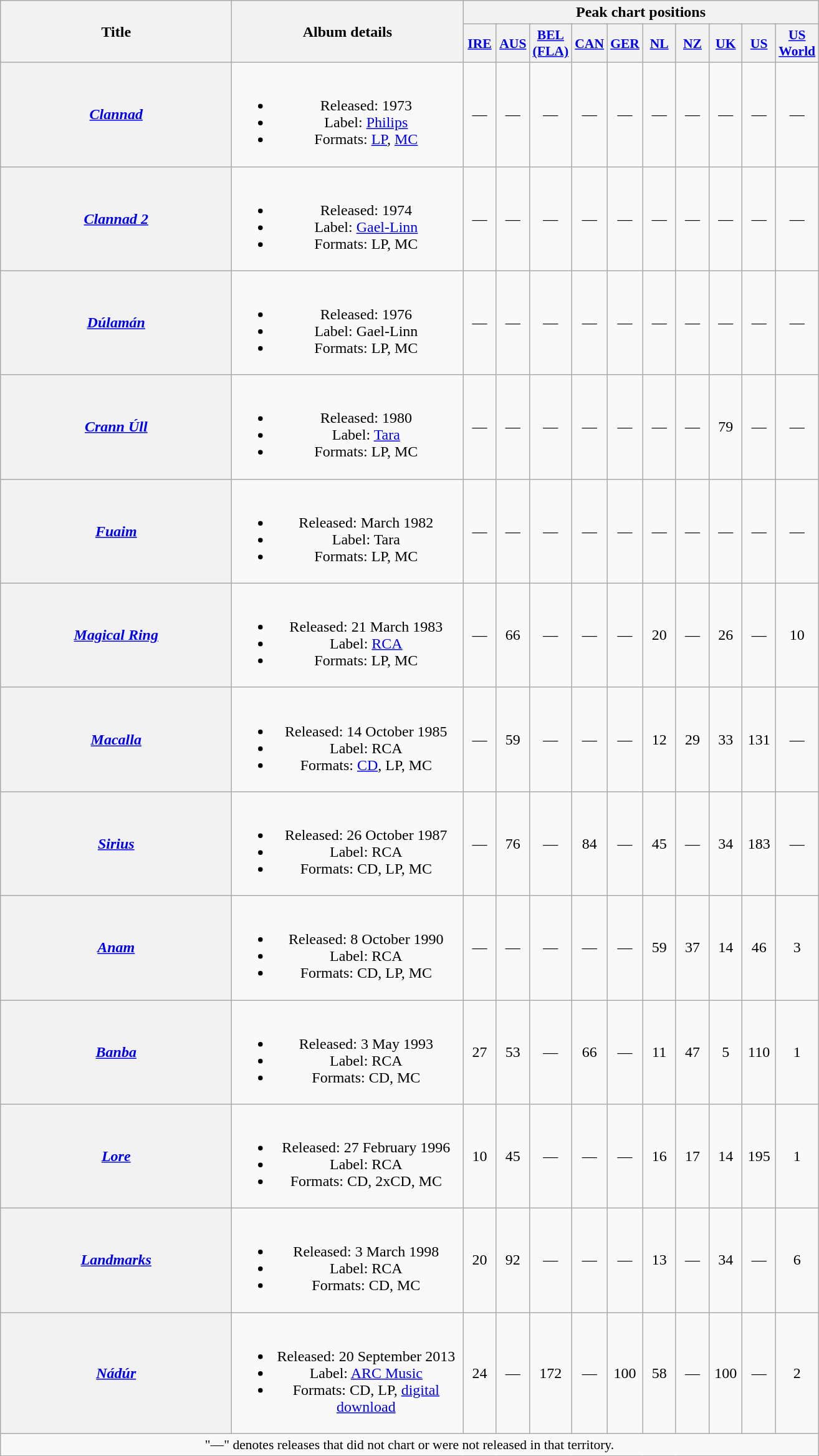<table class="wikitable plainrowheaders" style="text-align:center;">
<tr>
<th rowspan="2" scope="col" style="width:15em;">Title</th>
<th rowspan="2" scope="col" style="width:15em;">Album details</th>
<th colspan="10">Peak chart positions</th>
</tr>
<tr>
<th scope="col" style="width:2em;font-size:90%;"><a href='#'>IRE</a><br></th>
<th scope="col" style="width:2em;font-size:90%;"><a href='#'>AUS</a><br></th>
<th scope="col" style="width:2em;font-size:90%;"><a href='#'>BEL (FLA)</a><br></th>
<th scope="col" style="width:2em;font-size:90%;"><a href='#'>CAN</a><br></th>
<th scope="col" style="width:2em;font-size:90%;"><a href='#'>GER</a><br></th>
<th scope="col" style="width:2em;font-size:90%;"><a href='#'>NL</a><br></th>
<th scope="col" style="width:2em;font-size:90%;"><a href='#'>NZ</a><br></th>
<th scope="col" style="width:2em;font-size:90%;"><a href='#'>UK</a><br></th>
<th scope="col" style="width:2em;font-size:90%;"><a href='#'>US</a><br></th>
<th scope="col" style="width:2em;font-size:90%;"><a href='#'>US World</a><br></th>
</tr>
<tr>
<th scope="row"><em><a href='#'>Clannad</a></em></th>
<td><br><ul><li>Released: 1973</li><li>Label: <a href='#'>Philips</a></li><li>Formats: <a href='#'>LP</a>, <a href='#'>MC</a></li></ul></td>
<td>—</td>
<td>—</td>
<td>—</td>
<td>—</td>
<td>—</td>
<td>—</td>
<td>—</td>
<td>—</td>
<td>—</td>
<td>—</td>
</tr>
<tr>
<th scope="row"><em><a href='#'>Clannad 2</a></em></th>
<td><br><ul><li>Released: 1974</li><li>Label: <a href='#'>Gael-Linn</a></li><li>Formats: LP, MC</li></ul></td>
<td>—</td>
<td>—</td>
<td>—</td>
<td>—</td>
<td>—</td>
<td>—</td>
<td>—</td>
<td>—</td>
<td>—</td>
<td>—</td>
</tr>
<tr>
<th scope="row"><em><a href='#'>Dúlamán</a></em></th>
<td><br><ul><li>Released: 1976</li><li>Label: Gael-Linn</li><li>Formats: LP, MC</li></ul></td>
<td>—</td>
<td>—</td>
<td>—</td>
<td>—</td>
<td>—</td>
<td>—</td>
<td>—</td>
<td>—</td>
<td>—</td>
<td>—</td>
</tr>
<tr>
<th scope="row"><em><a href='#'>Crann Úll</a></em></th>
<td><br><ul><li>Released: 1980</li><li>Label: <a href='#'>Tara</a></li><li>Formats: LP, MC</li></ul></td>
<td>—</td>
<td>—</td>
<td>—</td>
<td>—</td>
<td>—</td>
<td>—</td>
<td>—</td>
<td>79</td>
<td>—</td>
<td>—</td>
</tr>
<tr>
<th scope="row"><em><a href='#'>Fuaim</a></em></th>
<td><br><ul><li>Released: March 1982</li><li>Label: Tara</li><li>Formats: LP, MC</li></ul></td>
<td>—</td>
<td>—</td>
<td>—</td>
<td>—</td>
<td>—</td>
<td>—</td>
<td>—</td>
<td>—</td>
<td>—</td>
<td>—</td>
</tr>
<tr>
<th scope="row"><em><a href='#'>Magical Ring</a></em></th>
<td><br><ul><li>Released: 21 March 1983</li><li>Label: <a href='#'>RCA</a></li><li>Formats: LP, MC</li></ul></td>
<td>—</td>
<td>66</td>
<td>—</td>
<td>—</td>
<td>—</td>
<td>20</td>
<td>—</td>
<td>26</td>
<td>—</td>
<td>10</td>
</tr>
<tr>
<th scope="row"><em><a href='#'>Macalla</a></em></th>
<td><br><ul><li>Released: 14 October 1985</li><li>Label: RCA</li><li>Formats: <a href='#'>CD</a>, LP, MC</li></ul></td>
<td>—</td>
<td>59</td>
<td>—</td>
<td>—</td>
<td>—</td>
<td>12</td>
<td>29</td>
<td>33</td>
<td>131</td>
<td>—</td>
</tr>
<tr>
<th scope="row"><em><a href='#'>Sirius</a></em></th>
<td><br><ul><li>Released: 26 October 1987</li><li>Label: RCA</li><li>Formats: CD, LP, MC</li></ul></td>
<td>—</td>
<td>76</td>
<td>—</td>
<td>84</td>
<td>—</td>
<td>45</td>
<td>—</td>
<td>34</td>
<td>183</td>
<td>—</td>
</tr>
<tr>
<th scope="row"><em><a href='#'>Anam</a></em></th>
<td><br><ul><li>Released: 8 October 1990</li><li>Label: RCA</li><li>Formats: CD, LP, MC</li></ul></td>
<td>—</td>
<td>—</td>
<td>—</td>
<td>—</td>
<td>—</td>
<td>59</td>
<td>37</td>
<td>14</td>
<td>46</td>
<td>3</td>
</tr>
<tr>
<th scope="row"><em><a href='#'>Banba</a></em></th>
<td><br><ul><li>Released: 3 May 1993</li><li>Label: RCA</li><li>Formats: CD, MC</li></ul></td>
<td>27</td>
<td>53</td>
<td>—</td>
<td>66</td>
<td>—</td>
<td>11</td>
<td>47</td>
<td>5</td>
<td>110</td>
<td>1</td>
</tr>
<tr>
<th scope="row"><em><a href='#'>Lore</a></em></th>
<td><br><ul><li>Released: 27 February 1996</li><li>Label: RCA</li><li>Formats: CD, 2xCD, MC</li></ul></td>
<td>10</td>
<td>45</td>
<td>—</td>
<td>—</td>
<td>—</td>
<td>16</td>
<td>17</td>
<td>14</td>
<td>195</td>
<td>1</td>
</tr>
<tr>
<th scope="row"><em><a href='#'>Landmarks</a></em></th>
<td><br><ul><li>Released: 3 March 1998</li><li>Label: RCA</li><li>Formats: CD, MC</li></ul></td>
<td>20</td>
<td>92</td>
<td>—</td>
<td>—</td>
<td>—</td>
<td>13</td>
<td>—</td>
<td>34</td>
<td>—</td>
<td>6</td>
</tr>
<tr>
<th scope="row"><em><a href='#'>Nádúr</a></em></th>
<td><br><ul><li>Released: 20 September 2013</li><li>Label: <a href='#'>ARC Music</a></li><li>Formats: CD, LP, <a href='#'>digital download</a></li></ul></td>
<td>24</td>
<td>—</td>
<td>172</td>
<td>—</td>
<td>100</td>
<td>58</td>
<td>—</td>
<td>100</td>
<td>—</td>
<td>2</td>
</tr>
<tr>
<td colspan="12" style="font-size:90%">"—" denotes releases that did not chart or were not released in that territory.</td>
</tr>
</table>
